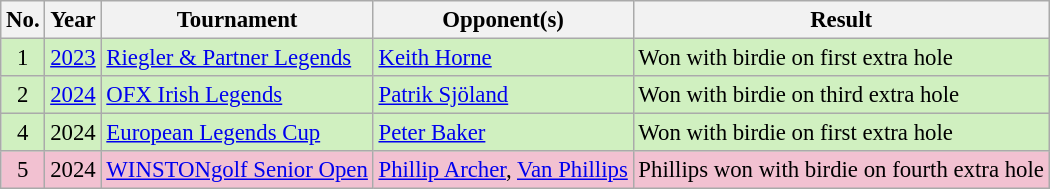<table class="wikitable" style="font-size:95%;">
<tr>
<th>No.</th>
<th>Year</th>
<th>Tournament</th>
<th>Opponent(s)</th>
<th>Result</th>
</tr>
<tr style="background:#D0F0C0;">
<td align=center>1</td>
<td><a href='#'>2023</a></td>
<td><a href='#'>Riegler & Partner Legends</a></td>
<td> <a href='#'>Keith Horne</a></td>
<td>Won with birdie on first extra hole</td>
</tr>
<tr style="background:#D0F0C0;">
<td align=center>2</td>
<td><a href='#'>2024</a></td>
<td><a href='#'>OFX Irish Legends</a></td>
<td> <a href='#'>Patrik Sjöland</a></td>
<td>Won with birdie on third extra hole</td>
</tr>
<tr style="background:#D0F0C0;">
<td align=center>4</td>
<td>2024</td>
<td><a href='#'>European Legends Cup</a></td>
<td> <a href='#'>Peter Baker</a></td>
<td>Won with birdie on first extra hole</td>
</tr>
<tr style="background:#F2C1D1;">
<td align=center>5</td>
<td>2024</td>
<td><a href='#'>WINSTONgolf Senior Open</a></td>
<td> <a href='#'>Phillip Archer</a>,  <a href='#'>Van Phillips</a></td>
<td>Phillips won with birdie on fourth extra hole</td>
</tr>
</table>
